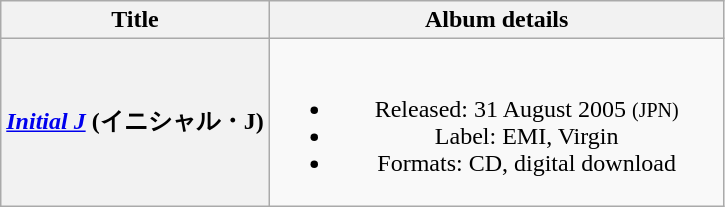<table class="wikitable plainrowheaders" style="text-align:center">
<tr>
<th rowspan="1">Title</th>
<th rowspan="1" style="width:18.5em;">Album details</th>
</tr>
<tr>
<th scope="row"><em><a href='#'>Initial J</a></em> (イニシャル・J)</th>
<td><br><ul><li>Released: 31 August 2005 <small>(JPN)</small></li><li>Label: EMI, Virgin</li><li>Formats: CD, digital download</li></ul></td>
</tr>
</table>
